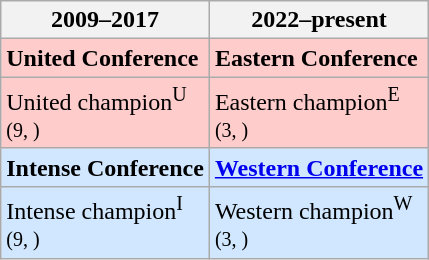<table class="wikitable">
<tr>
<th>2009–2017</th>
<th>2022–present</th>
</tr>
<tr>
<td style="background:#ffcccc;"><strong>United Conference</strong></td>
<td style="background:#ffcccc;"><strong>Eastern Conference</strong></td>
</tr>
<tr>
<td style="background:#ffcccc;">United champion<sup>U</sup><br><small>(9, )</small></td>
<td style="background:#ffcccc;">Eastern champion<sup>E</sup><br><small>(3, )</small></td>
</tr>
<tr>
<td style="background:#d0e7ff;"><strong>Intense Conference</strong></td>
<td style="background:#d0e7ff;"><strong><a href='#'>Western Conference</a></strong></td>
</tr>
<tr>
<td style="background:#d0e7ff;">Intense champion<sup>I</sup><br><small>(9, )</small></td>
<td style="background:#d0e7ff;">Western champion<sup>W</sup><br><small>(3, )</small></td>
</tr>
</table>
